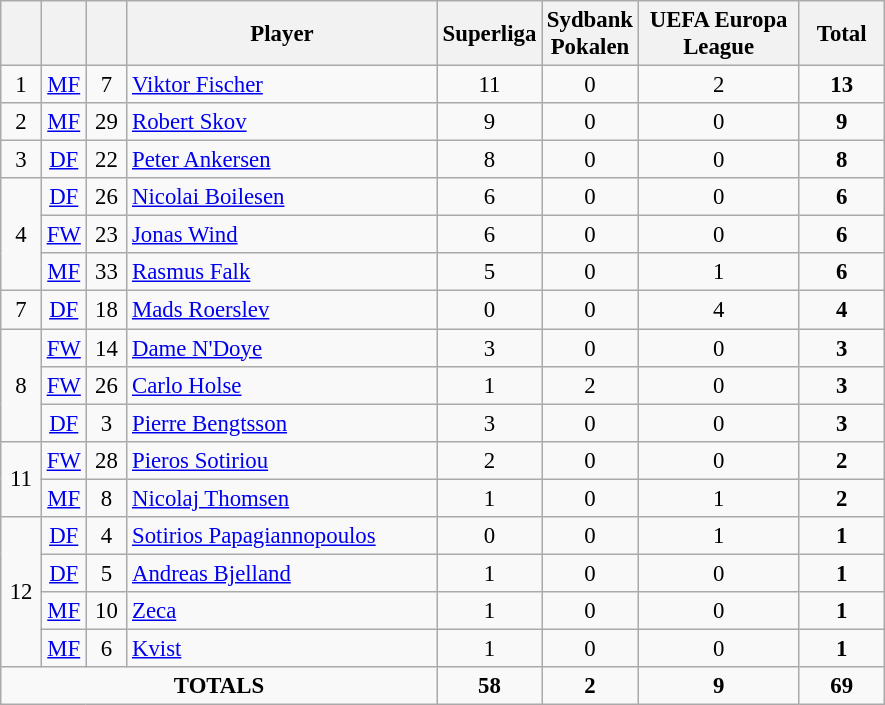<table class="wikitable sortable" style="font-size: 95%; text-align: center;">
<tr>
<th width=20></th>
<th width=20></th>
<th width=20></th>
<th width=200>Player</th>
<th width=50>Superliga</th>
<th width=50>Sydbank Pokalen</th>
<th width=100>UEFA Europa League</th>
<th width=50>Total</th>
</tr>
<tr>
<td rowspan=1>1</td>
<td><a href='#'>MF</a></td>
<td>7</td>
<td align=left> <a href='#'>Viktor Fischer</a></td>
<td>11</td>
<td>0</td>
<td>2</td>
<td><strong>13</strong></td>
</tr>
<tr>
<td rowspan=1>2</td>
<td><a href='#'>MF</a></td>
<td>29</td>
<td align=left> <a href='#'>Robert Skov</a></td>
<td>9</td>
<td>0</td>
<td>0</td>
<td><strong>9</strong></td>
</tr>
<tr>
<td rowspan=1>3</td>
<td><a href='#'>DF</a></td>
<td>22</td>
<td align=left> <a href='#'>Peter Ankersen</a></td>
<td>8</td>
<td>0</td>
<td>0</td>
<td><strong>8</strong></td>
</tr>
<tr>
<td rowspan=3>4</td>
<td><a href='#'>DF</a></td>
<td>26</td>
<td align=left> <a href='#'>Nicolai Boilesen</a></td>
<td>6</td>
<td>0</td>
<td>0</td>
<td><strong>6</strong></td>
</tr>
<tr>
<td><a href='#'>FW</a></td>
<td>23</td>
<td align=left> <a href='#'>Jonas Wind</a></td>
<td>6</td>
<td>0</td>
<td>0</td>
<td><strong>6</strong></td>
</tr>
<tr>
<td><a href='#'>MF</a></td>
<td>33</td>
<td align=left> <a href='#'>Rasmus Falk</a></td>
<td>5</td>
<td>0</td>
<td>1</td>
<td><strong>6</strong></td>
</tr>
<tr>
<td rowspan=1>7</td>
<td><a href='#'>DF</a></td>
<td>18</td>
<td align=left> <a href='#'>Mads Roerslev</a></td>
<td>0</td>
<td>0</td>
<td>4</td>
<td><strong>4</strong></td>
</tr>
<tr>
<td rowspan=3>8</td>
<td><a href='#'>FW</a></td>
<td>14</td>
<td align=left> <a href='#'>Dame N'Doye</a></td>
<td>3</td>
<td>0</td>
<td>0</td>
<td><strong>3</strong></td>
</tr>
<tr>
<td><a href='#'>FW</a></td>
<td>26</td>
<td align=left> <a href='#'>Carlo Holse</a></td>
<td>1</td>
<td>2</td>
<td>0</td>
<td><strong>3</strong></td>
</tr>
<tr>
<td><a href='#'>DF</a></td>
<td>3</td>
<td align=left> <a href='#'>Pierre Bengtsson</a></td>
<td>3</td>
<td>0</td>
<td>0</td>
<td><strong>3</strong></td>
</tr>
<tr>
<td rowspan=2>11</td>
<td><a href='#'>FW</a></td>
<td>28</td>
<td align=left> <a href='#'>Pieros Sotiriou</a></td>
<td>2</td>
<td>0</td>
<td>0</td>
<td><strong>2</strong></td>
</tr>
<tr>
<td><a href='#'>MF</a></td>
<td>8</td>
<td align=left> <a href='#'>Nicolaj Thomsen</a></td>
<td>1</td>
<td>0</td>
<td>1</td>
<td><strong>2</strong></td>
</tr>
<tr>
<td rowspan=4>12</td>
<td><a href='#'>DF</a></td>
<td>4</td>
<td align=left> <a href='#'>Sotirios Papagiannopoulos</a></td>
<td>0</td>
<td>0</td>
<td>1</td>
<td><strong>1</strong></td>
</tr>
<tr>
<td><a href='#'>DF</a></td>
<td>5</td>
<td align=left> <a href='#'>Andreas Bjelland</a></td>
<td>1</td>
<td>0</td>
<td>0</td>
<td><strong>1</strong></td>
</tr>
<tr>
<td><a href='#'>MF</a></td>
<td>10</td>
<td align=left> <a href='#'>Zeca</a></td>
<td>1</td>
<td>0</td>
<td>0</td>
<td><strong>1</strong></td>
</tr>
<tr>
<td><a href='#'>MF</a></td>
<td>6</td>
<td align=left> <a href='#'>Kvist</a></td>
<td>1</td>
<td>0</td>
<td>0</td>
<td><strong>1</strong></td>
</tr>
<tr>
<td colspan="4"><strong>TOTALS</strong></td>
<td><strong>58</strong></td>
<td><strong>2</strong></td>
<td><strong>9</strong></td>
<td><strong>69</strong></td>
</tr>
</table>
